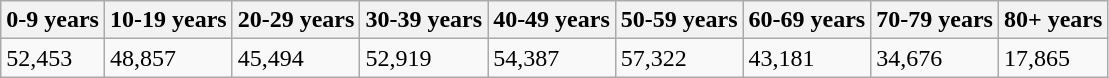<table class="wikitable">
<tr>
<th>0-9 years</th>
<th>10-19 years</th>
<th>20-29 years</th>
<th>30-39 years</th>
<th>40-49 years</th>
<th>50-59 years</th>
<th>60-69 years</th>
<th>70-79 years</th>
<th>80+ years</th>
</tr>
<tr>
<td>52,453</td>
<td>48,857</td>
<td>45,494</td>
<td>52,919</td>
<td>54,387</td>
<td>57,322</td>
<td>43,181</td>
<td>34,676</td>
<td>17,865</td>
</tr>
</table>
